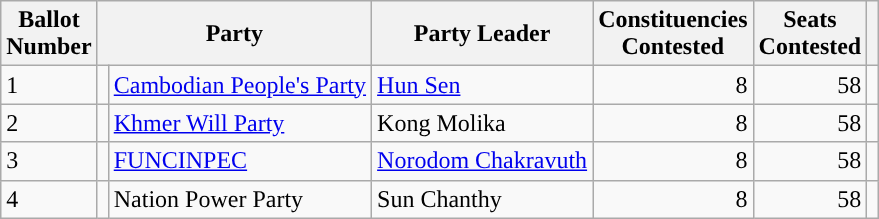<table class="wikitable sortable" style="text-align:right">
<tr>
<th>Ballot<br> Number</th>
<th colspan="2">Party</th>
<th>Party Leader</th>
<th>Constituencies<br> Contested</th>
<th>Seats<br>Contested</th>
<th></th>
</tr>
<tr>
<td align="left">1</td>
<td></td>
<td align="left"><a href='#'>Cambodian People's Party</a></td>
<td align="left"><a href='#'>Hun Sen</a></td>
<td>8</td>
<td>58</td>
<td></td>
</tr>
<tr>
<td align="left">2</td>
<td></td>
<td align="left"><a href='#'>Khmer Will Party</a></td>
<td align="left">Kong Molika</td>
<td>8</td>
<td>58</td>
<td></td>
</tr>
<tr>
<td align="left">3</td>
<td></td>
<td align="left"><a href='#'>FUNCINPEC</a></td>
<td align="left"><a href='#'>Norodom Chakravuth</a></td>
<td>8</td>
<td>58</td>
<td></td>
</tr>
<tr>
<td align="left">4</td>
<td></td>
<td align="left">Nation Power Party</td>
<td align="left">Sun Chanthy</td>
<td>8</td>
<td>58</td>
<td></td>
</tr>
</table>
